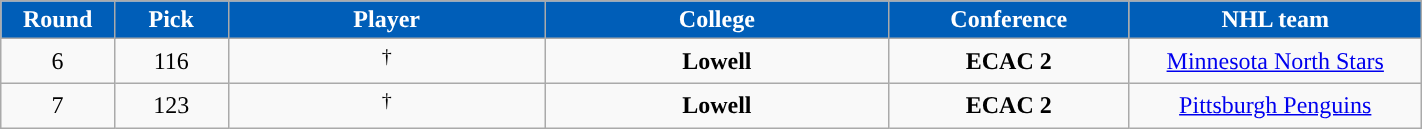<table class="wikitable sortable" width="75%">
<tr>
<th style="color:white; background-color:#005EB8; width: 4em;">Round</th>
<th style="color:white; background-color:#005EB8; width: 4em;">Pick</th>
<th style="color:white; background-color:#005EB8; width: 12em;">Player</th>
<th style="color:white; background-color:#005EB8; width: 13em;">College</th>
<th style="color:white; background-color:#005EB8; width: 9em;">Conference</th>
<th style="color:white; background-color:#005EB8; width: 11em;">NHL team</th>
</tr>
<tr align="center" bgcolor="">
<td>6</td>
<td>116</td>
<td> <sup>†</sup></td>
<td><strong>Lowell</strong></td>
<td><strong>ECAC 2</strong></td>
<td><a href='#'>Minnesota North Stars</a></td>
</tr>
<tr align="center" bgcolor="">
<td>7</td>
<td>123</td>
<td> <sup>†</sup></td>
<td><strong>Lowell</strong></td>
<td><strong>ECAC 2</strong></td>
<td><a href='#'>Pittsburgh Penguins</a></td>
</tr>
</table>
